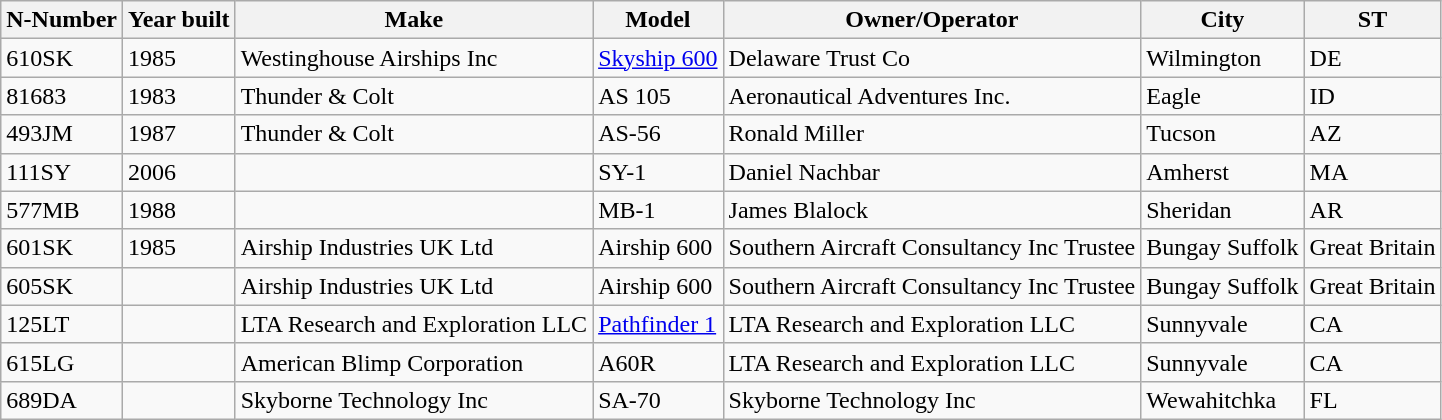<table class="sortable wikitable">
<tr>
<th>N-Number</th>
<th>Year built</th>
<th>Make</th>
<th>Model</th>
<th>Owner/Operator</th>
<th>City</th>
<th>ST</th>
</tr>
<tr>
<td>610SK</td>
<td>1985</td>
<td>Westinghouse Airships Inc</td>
<td><a href='#'>Skyship 600</a></td>
<td>Delaware Trust Co</td>
<td>Wilmington</td>
<td>DE</td>
</tr>
<tr>
<td>81683</td>
<td>1983</td>
<td>Thunder & Colt</td>
<td>AS 105</td>
<td>Aeronautical Adventures Inc.</td>
<td>Eagle</td>
<td>ID</td>
</tr>
<tr>
<td>493JM</td>
<td>1987</td>
<td>Thunder & Colt</td>
<td>AS-56</td>
<td>Ronald Miller</td>
<td>Tucson</td>
<td>AZ</td>
</tr>
<tr>
<td>111SY</td>
<td>2006</td>
<td></td>
<td>SY-1</td>
<td>Daniel Nachbar</td>
<td>Amherst</td>
<td>MA</td>
</tr>
<tr>
<td>577MB</td>
<td>1988</td>
<td></td>
<td>MB-1</td>
<td>James Blalock</td>
<td>Sheridan</td>
<td>AR</td>
</tr>
<tr>
<td>601SK</td>
<td>1985</td>
<td>Airship Industries UK Ltd</td>
<td>Airship 600</td>
<td>Southern Aircraft Consultancy Inc Trustee</td>
<td>Bungay Suffolk</td>
<td>Great Britain</td>
</tr>
<tr>
<td>605SK</td>
<td></td>
<td>Airship Industries UK Ltd</td>
<td>Airship 600</td>
<td>Southern Aircraft Consultancy Inc Trustee</td>
<td>Bungay Suffolk</td>
<td>Great Britain</td>
</tr>
<tr>
<td>125LT</td>
<td></td>
<td>LTA Research and Exploration LLC</td>
<td><a href='#'>Pathfinder 1</a></td>
<td>LTA Research and Exploration LLC</td>
<td>Sunnyvale</td>
<td>CA</td>
</tr>
<tr>
<td>615LG</td>
<td></td>
<td>American Blimp Corporation</td>
<td>A60R</td>
<td>LTA Research and Exploration LLC</td>
<td>Sunnyvale</td>
<td>CA</td>
</tr>
<tr>
<td>689DA</td>
<td></td>
<td>Skyborne Technology Inc</td>
<td>SA-70</td>
<td>Skyborne Technology Inc</td>
<td>Wewahitchka</td>
<td>FL</td>
</tr>
</table>
